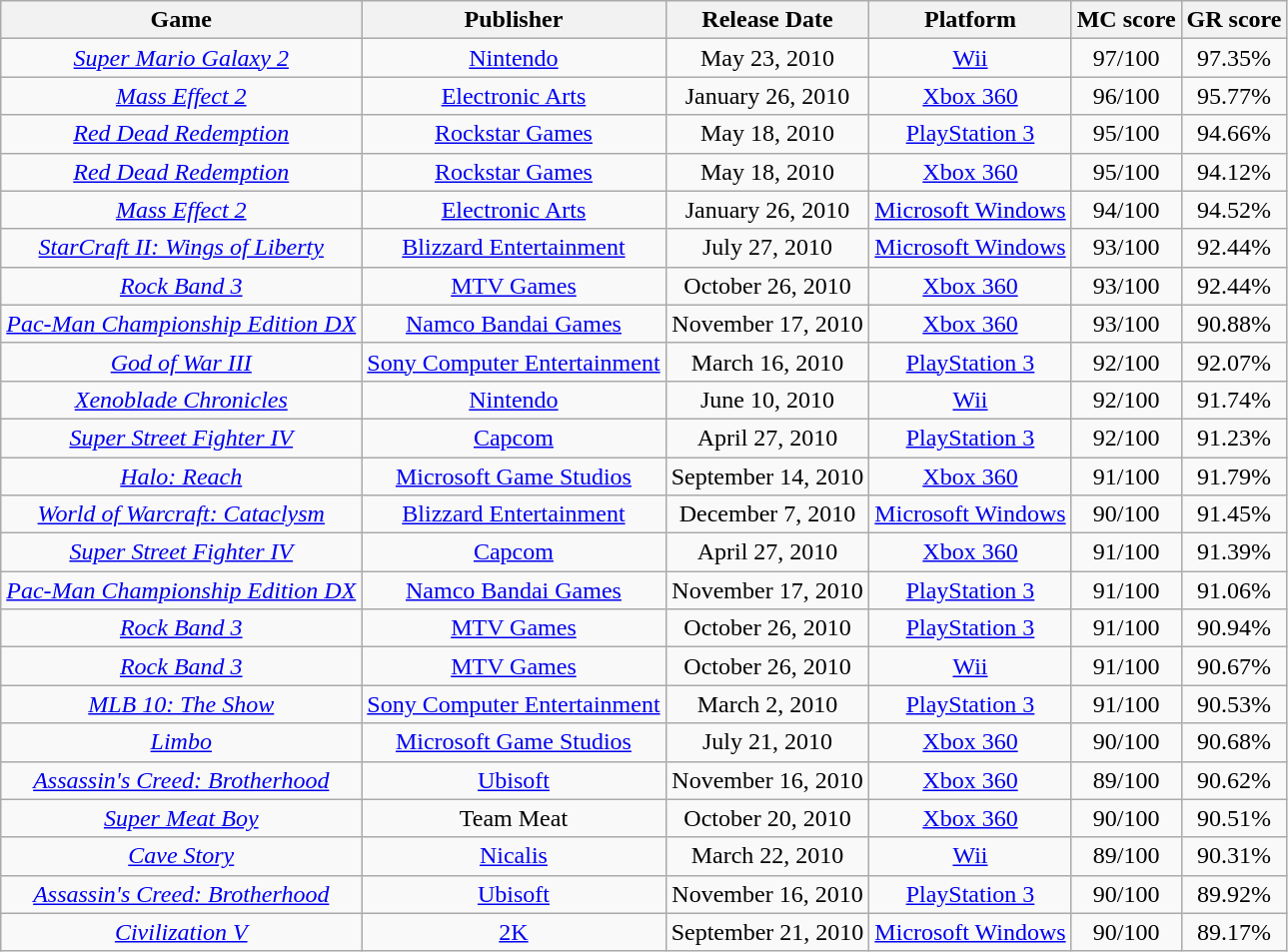<table class="wikitable sortable" style="text-align:center;">
<tr>
<th scope="col">Game</th>
<th scope="col">Publisher</th>
<th scope="col">Release Date</th>
<th scope="col">Platform</th>
<th scope="col">MC score</th>
<th scope="col">GR score</th>
</tr>
<tr>
<td><em><a href='#'>Super Mario Galaxy 2</a></em></td>
<td><a href='#'>Nintendo</a></td>
<td>May 23, 2010</td>
<td><a href='#'>Wii</a></td>
<td>97/100</td>
<td>97.35%</td>
</tr>
<tr>
<td><em><a href='#'>Mass Effect 2</a></em></td>
<td><a href='#'>Electronic Arts</a></td>
<td>January 26, 2010</td>
<td><a href='#'>Xbox 360</a></td>
<td>96/100</td>
<td>95.77%</td>
</tr>
<tr>
<td><em><a href='#'>Red Dead Redemption</a></em></td>
<td><a href='#'>Rockstar Games</a></td>
<td>May 18, 2010</td>
<td><a href='#'>PlayStation 3</a></td>
<td>95/100</td>
<td>94.66%</td>
</tr>
<tr>
<td><em><a href='#'>Red Dead Redemption</a></em></td>
<td><a href='#'>Rockstar Games</a></td>
<td>May 18, 2010</td>
<td><a href='#'>Xbox 360</a></td>
<td>95/100</td>
<td>94.12%</td>
</tr>
<tr>
<td><em><a href='#'>Mass Effect 2</a></em></td>
<td><a href='#'>Electronic Arts</a></td>
<td>January 26, 2010</td>
<td><a href='#'>Microsoft Windows</a></td>
<td>94/100</td>
<td>94.52%</td>
</tr>
<tr>
<td><em><a href='#'>StarCraft II: Wings of Liberty</a></em></td>
<td><a href='#'>Blizzard Entertainment</a></td>
<td>July 27, 2010</td>
<td><a href='#'>Microsoft Windows</a></td>
<td>93/100</td>
<td>92.44%</td>
</tr>
<tr>
<td><em><a href='#'>Rock Band 3</a></em></td>
<td><a href='#'>MTV Games</a></td>
<td>October 26, 2010</td>
<td><a href='#'>Xbox 360</a></td>
<td>93/100</td>
<td>92.44%</td>
</tr>
<tr>
<td><em><a href='#'>Pac-Man Championship Edition DX</a></em></td>
<td><a href='#'>Namco Bandai Games</a></td>
<td>November 17, 2010</td>
<td><a href='#'>Xbox 360</a></td>
<td>93/100</td>
<td>90.88%</td>
</tr>
<tr>
<td><em><a href='#'>God of War III</a></em></td>
<td><a href='#'>Sony Computer Entertainment</a></td>
<td>March 16, 2010</td>
<td><a href='#'>PlayStation 3</a></td>
<td>92/100</td>
<td>92.07%</td>
</tr>
<tr>
<td><em><a href='#'>Xenoblade Chronicles</a></em></td>
<td><a href='#'>Nintendo</a></td>
<td>June 10, 2010</td>
<td><a href='#'>Wii</a></td>
<td>92/100</td>
<td>91.74%</td>
</tr>
<tr>
<td><em><a href='#'>Super Street Fighter IV</a></em></td>
<td><a href='#'>Capcom</a></td>
<td>April 27, 2010</td>
<td><a href='#'>PlayStation 3</a></td>
<td>92/100</td>
<td>91.23%</td>
</tr>
<tr>
<td><em><a href='#'>Halo: Reach</a></em></td>
<td><a href='#'>Microsoft Game Studios</a></td>
<td>September 14, 2010</td>
<td><a href='#'>Xbox 360</a></td>
<td>91/100</td>
<td>91.79%</td>
</tr>
<tr>
<td><em><a href='#'>World of Warcraft: Cataclysm</a></em></td>
<td><a href='#'>Blizzard Entertainment</a></td>
<td>December 7, 2010</td>
<td><a href='#'>Microsoft Windows</a></td>
<td>90/100</td>
<td>91.45%</td>
</tr>
<tr>
<td><em><a href='#'>Super Street Fighter IV</a></em></td>
<td><a href='#'>Capcom</a></td>
<td>April 27, 2010</td>
<td><a href='#'>Xbox 360</a></td>
<td>91/100</td>
<td>91.39%</td>
</tr>
<tr>
<td><em><a href='#'>Pac-Man Championship Edition DX</a></em></td>
<td><a href='#'>Namco Bandai Games</a></td>
<td>November 17, 2010</td>
<td><a href='#'>PlayStation 3</a></td>
<td>91/100</td>
<td>91.06%</td>
</tr>
<tr>
<td><em><a href='#'>Rock Band 3</a></em></td>
<td><a href='#'>MTV Games</a></td>
<td>October 26, 2010</td>
<td><a href='#'>PlayStation 3</a></td>
<td>91/100</td>
<td>90.94%</td>
</tr>
<tr>
<td><em><a href='#'>Rock Band 3</a></em></td>
<td><a href='#'>MTV Games</a></td>
<td>October 26, 2010</td>
<td><a href='#'>Wii</a></td>
<td>91/100</td>
<td>90.67%</td>
</tr>
<tr>
<td><em><a href='#'>MLB 10: The Show</a></em></td>
<td><a href='#'>Sony Computer Entertainment</a></td>
<td>March 2, 2010</td>
<td><a href='#'>PlayStation 3</a></td>
<td>91/100</td>
<td>90.53%</td>
</tr>
<tr>
<td><em><a href='#'>Limbo</a></em></td>
<td><a href='#'>Microsoft Game Studios</a></td>
<td>July 21, 2010</td>
<td><a href='#'>Xbox 360</a></td>
<td>90/100</td>
<td>90.68%</td>
</tr>
<tr>
<td><em><a href='#'>Assassin's Creed: Brotherhood</a></em></td>
<td><a href='#'>Ubisoft</a></td>
<td>November 16, 2010</td>
<td><a href='#'>Xbox 360</a></td>
<td>89/100</td>
<td>90.62%</td>
</tr>
<tr>
<td><em><a href='#'>Super Meat Boy</a></em></td>
<td>Team Meat</td>
<td>October 20, 2010</td>
<td><a href='#'>Xbox 360</a></td>
<td>90/100</td>
<td>90.51%</td>
</tr>
<tr>
<td><em><a href='#'>Cave Story</a></em></td>
<td><a href='#'>Nicalis</a></td>
<td>March 22, 2010</td>
<td><a href='#'>Wii</a></td>
<td>89/100</td>
<td>90.31%</td>
</tr>
<tr>
<td><em><a href='#'>Assassin's Creed: Brotherhood</a></em></td>
<td><a href='#'>Ubisoft</a></td>
<td>November 16, 2010</td>
<td><a href='#'>PlayStation 3</a></td>
<td>90/100</td>
<td>89.92%</td>
</tr>
<tr>
<td><em><a href='#'>Civilization V</a></em></td>
<td><a href='#'>2K</a></td>
<td>September 21, 2010</td>
<td><a href='#'>Microsoft Windows</a></td>
<td>90/100</td>
<td>89.17%</td>
</tr>
</table>
